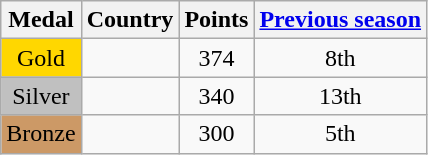<table class="wikitable">
<tr>
<th><strong>Medal</strong></th>
<th><strong>Country</strong></th>
<th><strong>Points</strong></th>
<th><strong><a href='#'>Previous season</a></strong></th>
</tr>
<tr align="center">
<td bgcolor="gold">Gold</td>
<td align="left"></td>
<td>374</td>
<td>8th</td>
</tr>
<tr align="center">
<td bgcolor="silver">Silver</td>
<td align="left"></td>
<td>340</td>
<td>13th</td>
</tr>
<tr align="center">
<td bgcolor="CC9966">Bronze</td>
<td align="left"></td>
<td>300</td>
<td>5th</td>
</tr>
</table>
